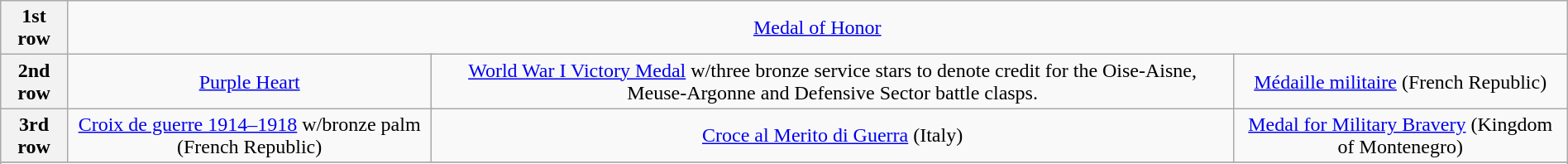<table class="wikitable" style="margin:1em auto; text-align:center;">
<tr>
<th>1st row</th>
<td colspan="7"><a href='#'>Medal of Honor</a></td>
</tr>
<tr>
<th>2nd row</th>
<td colspan="3"><a href='#'>Purple Heart</a></td>
<td colspan="3"><a href='#'>World War I Victory Medal</a> w/three bronze service stars to denote credit for the Oise-Aisne, Meuse-Argonne and Defensive Sector battle clasps.</td>
<td colspan="3"><a href='#'>Médaille militaire</a> (French Republic)</td>
</tr>
<tr>
<th>3rd row</th>
<td colspan="3"><a href='#'>Croix de guerre 1914–1918</a> w/bronze palm (French Republic)</td>
<td colspan="3"><a href='#'>Croce al Merito di Guerra</a> (Italy)</td>
<td colspan="3"><a href='#'>Medal for Military Bravery</a> (Kingdom of Montenegro)</td>
</tr>
<tr>
</tr>
<tr>
</tr>
</table>
